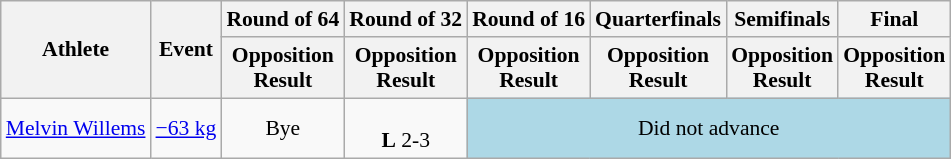<table class="wikitable" style="font-size:90%">
<tr>
<th rowspan=2>Athlete</th>
<th rowspan=2>Event</th>
<th>Round of 64</th>
<th>Round of 32</th>
<th>Round of 16</th>
<th>Quarterfinals</th>
<th>Semifinals</th>
<th>Final</th>
</tr>
<tr>
<th>Opposition<br>Result</th>
<th>Opposition<br>Result</th>
<th>Opposition<br>Result</th>
<th>Opposition<br>Result</th>
<th>Opposition<br>Result</th>
<th>Opposition<br>Result</th>
</tr>
<tr>
<td><a href='#'>Melvin Willems</a></td>
<td><a href='#'>−63 kg</a></td>
<td align=center>Bye</td>
<td align=center><br><strong>L</strong> 2-3</td>
<td colspan=4 bgcolor=lightblue align=center>Did not advance</td>
</tr>
</table>
